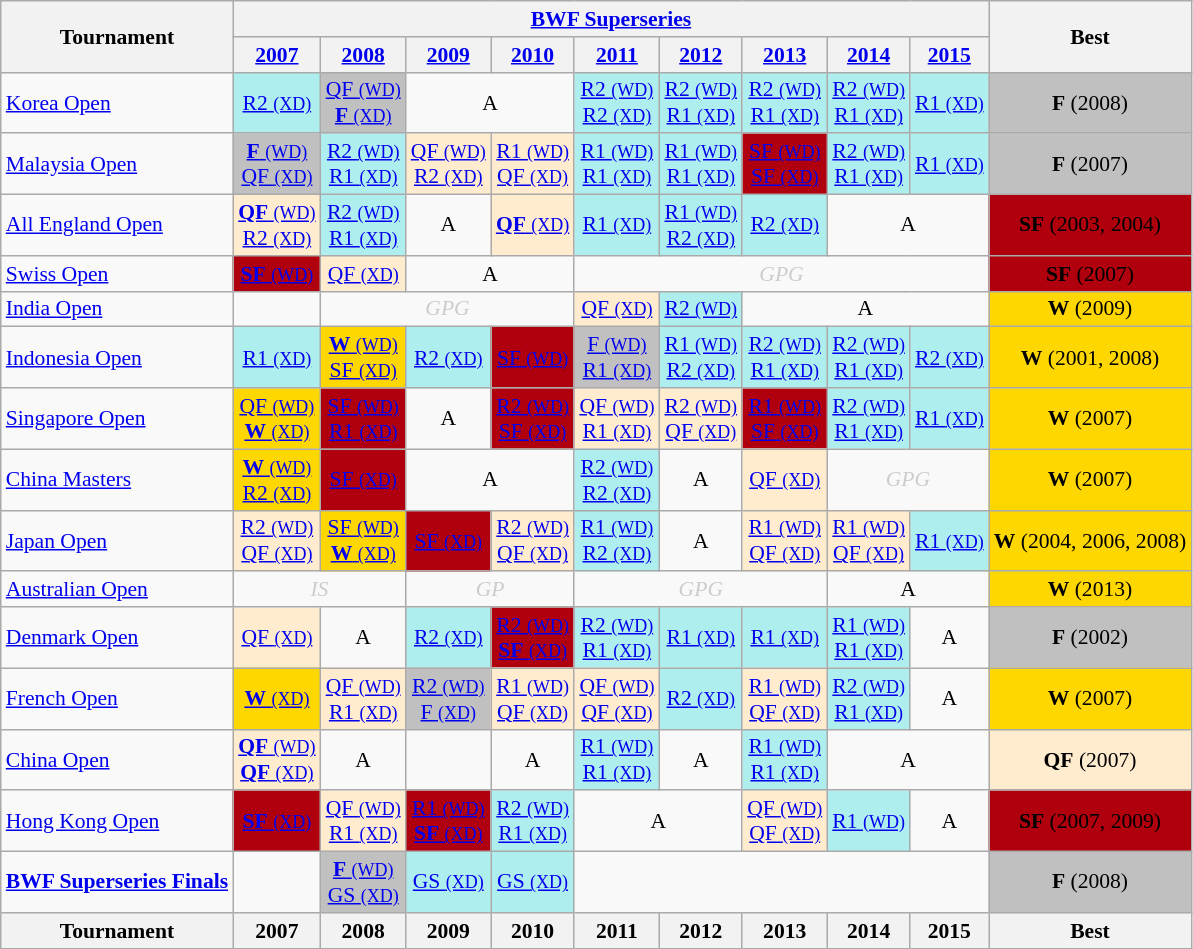<table class="wikitable" style="font-size: 90%; text-align:center">
<tr>
<th rowspan="2">Tournament</th>
<th colspan="9"><strong><a href='#'>BWF Superseries</a></strong></th>
<th rowspan="2">Best</th>
</tr>
<tr>
<th><a href='#'>2007</a></th>
<th><a href='#'>2008</a></th>
<th><a href='#'>2009</a></th>
<th><a href='#'>2010</a></th>
<th><a href='#'>2011</a></th>
<th><a href='#'>2012</a></th>
<th><a href='#'>2013</a></th>
<th><a href='#'>2014</a></th>
<th><a href='#'>2015</a></th>
</tr>
<tr>
<td align=left><a href='#'>Korea Open</a></td>
<td bgcolor=afeeee><a href='#'>R2 <small>(XD)</small></a></td>
<td bgcolor=Silver><a href='#'>QF <small>(WD)</small></a><br> <a href='#'><strong>F</strong> <small>(XD)</small></a></td>
<td colspan="2">A</td>
<td bgcolor=afeeee><a href='#'>R2 <small>(WD)</small></a><br> <a href='#'>R2 <small>(XD)</small></a></td>
<td bgcolor=afeeee><a href='#'>R2 <small>(WD)</small></a><br> <a href='#'>R1 <small>(XD)</small></a></td>
<td bgcolor=afeeee><a href='#'>R2 <small>(WD)</small></a><br> <a href='#'>R1 <small>(XD)</small></a></td>
<td bgcolor=afeeee><a href='#'>R2 <small>(WD)</small></a><br> <a href='#'>R1 <small>(XD)</small></a></td>
<td bgcolor=afeeee><a href='#'>R1 <small>(XD)</small></a></td>
<td bgcolor=Silver><strong>F</strong> (2008)</td>
</tr>
<tr>
<td align=left><a href='#'>Malaysia Open</a></td>
<td bgcolor=Silver><a href='#'><strong>F</strong> <small>(WD)</small></a><br> <a href='#'>QF <small>(XD)</small></a></td>
<td bgcolor=afeeee><a href='#'>R2 <small>(WD)</small></a><br> <a href='#'>R1 <small>(XD)</small></a></td>
<td bgcolor=ffebcd><a href='#'>QF <small>(WD)</small></a><br> <a href='#'>R2 <small>(XD)</small></a></td>
<td bgcolor=ffebcd><a href='#'>R1 <small>(WD)</small></a><br> <a href='#'>QF <small>(XD)</small></a></td>
<td bgcolor=afeeee><a href='#'>R1 <small>(WD)</small></a><br> <a href='#'>R1 <small>(XD)</small></a></td>
<td bgcolor=afeeee><a href='#'>R1 <small>(WD)</small></a><br> <a href='#'>R1 <small>(XD)</small></a></td>
<td bgcolor=Bronze><a href='#'>SF <small>(WD)</small></a><br> <a href='#'>SF <small>(XD)</small></a></td>
<td bgcolor=afeeee><a href='#'>R2 <small>(WD)</small></a><br> <a href='#'>R1 <small>(XD)</small></a></td>
<td bgcolor=afeeee><a href='#'>R1 <small>(XD)</small></a></td>
<td bgcolor=Silver><strong>F</strong> (2007)</td>
</tr>
<tr>
<td align=left><a href='#'>All England Open</a></td>
<td bgcolor=ffebcd><a href='#'><strong>QF</strong> <small>(WD)</small></a><br> <a href='#'>R2 <small>(XD)</small></a></td>
<td bgcolor=afeeee><a href='#'>R2 <small>(WD)</small></a><br> <a href='#'>R1 <small>(XD)</small></a></td>
<td>A</td>
<td bgcolor=ffebcd><a href='#'><strong>QF</strong> <small>(XD)</small></a></td>
<td bgcolor=afeeee><a href='#'>R1 <small>(XD)</small></a></td>
<td bgcolor=afeeee><a href='#'>R1 <small>(WD)</small></a><br> <a href='#'>R2 <small>(XD)</small></a></td>
<td bgcolor=afeeee><a href='#'>R2 <small>(XD)</small></a></td>
<td colspan="2">A</td>
<td bgcolor=Bronze><strong>SF</strong> (2003, 2004)</td>
</tr>
<tr>
<td align=left><a href='#'>Swiss Open</a></td>
<td bgcolor=Bronze><a href='#'><strong>SF</strong> <small>(WD)</small></a></td>
<td bgcolor=ffebcd><a href='#'>QF <small>(XD)</small></a></td>
<td colspan="2">A</td>
<td colspan="5" style=color:#ccc><em>GPG</em></td>
<td bgcolor=Bronze><strong>SF</strong> (2007)</td>
</tr>
<tr>
<td align=left><a href='#'>India Open</a></td>
<td></td>
<td colspan="3" style=color:#ccc><em>GPG</em></td>
<td bgcolor=ffebcd><a href='#'>QF <small>(XD)</small></a></td>
<td bgcolor=afeeee><a href='#'>R2 <small>(WD)</small></a></td>
<td colspan="3">A</td>
<td bgcolor=Gold><strong>W</strong> (2009)</td>
</tr>
<tr>
<td align=left><a href='#'>Indonesia Open</a></td>
<td bgcolor=afeeee><a href='#'>R1 <small>(XD)</small></a></td>
<td bgcolor=Gold><a href='#'><strong>W</strong> <small>(WD)</small></a><br> <a href='#'>SF <small>(XD)</small></a></td>
<td bgcolor=afeeee><a href='#'>R2 <small>(XD)</small></a></td>
<td bgcolor=Bronze><a href='#'>SF <small>(WD)</small></a></td>
<td bgcolor=Silver><a href='#'>F <small>(WD)</small></a><br> <a href='#'>R1 <small>(XD)</small></a></td>
<td bgcolor=afeeee><a href='#'>R1 <small>(WD)</small></a><br> <a href='#'>R2 <small>(XD)</small></a></td>
<td bgcolor=afeeee><a href='#'>R2 <small>(WD)</small></a><br> <a href='#'>R1 <small>(XD)</small></a></td>
<td bgcolor=afeeee><a href='#'>R2 <small>(WD)</small></a><br> <a href='#'>R1 <small>(XD)</small></a></td>
<td bgcolor=afeeee><a href='#'>R2 <small>(XD)</small></a></td>
<td bgcolor=Gold><strong>W</strong> (2001, 2008)</td>
</tr>
<tr>
<td align=left><a href='#'>Singapore Open</a></td>
<td bgcolor=Gold><a href='#'>QF <small>(WD)</small></a><br> <a href='#'><strong>W</strong> <small>(XD)</small></a></td>
<td bgcolor=Bronze><a href='#'>SF <small>(WD)</small></a><br> <a href='#'>R1 <small>(XD)</small></a></td>
<td>A</td>
<td bgcolor=Bronze><a href='#'>R2 <small>(WD)</small></a><br> <a href='#'>SF <small>(XD)</small></a></td>
<td bgcolor=ffebcd><a href='#'>QF <small>(WD)</small></a><br> <a href='#'>R1 <small>(XD)</small></a></td>
<td bgcolor=ffebcd><a href='#'>R2 <small>(WD)</small></a><br> <a href='#'>QF <small>(XD)</small></a></td>
<td bgcolor=Bronze><a href='#'>R1 <small>(WD)</small></a><br> <a href='#'>SF <small>(XD)</small></a></td>
<td bgcolor=afeeee><a href='#'>R2 <small>(WD)</small></a><br> <a href='#'>R1 <small>(XD)</small></a></td>
<td bgcolor=afeeee><a href='#'>R1 <small>(XD)</small></a></td>
<td bgcolor=Gold><strong>W</strong> (2007)</td>
</tr>
<tr>
<td align=left><a href='#'>China Masters</a></td>
<td bgcolor=Gold><a href='#'><strong>W</strong> <small>(WD)</small></a><br> <a href='#'>R2 <small>(XD)</small></a></td>
<td bgcolor=Bronze><a href='#'>SF <small>(XD)</small></a></td>
<td colspan="2">A</td>
<td bgcolor=afeeee><a href='#'>R2 <small>(WD)</small></a><br> <a href='#'>R2 <small>(XD)</small></a></td>
<td>A</td>
<td bgcolor=ffebcd><a href='#'>QF <small>(XD)</small></a></td>
<td colspan="2" style=color:#ccc><em>GPG</em></td>
<td bgcolor=Gold><strong>W</strong> (2007)</td>
</tr>
<tr>
<td align=left><a href='#'>Japan Open</a></td>
<td bgcolor=ffebcd><a href='#'>R2 <small>(WD)</small></a><br> <a href='#'>QF <small>(XD)</small></a></td>
<td bgcolor=Gold><a href='#'>SF <small>(WD)</small></a><br> <a href='#'><strong>W</strong> <small>(XD)</small></a></td>
<td bgcolor=Bronze><a href='#'>SF <small>(XD)</small></a></td>
<td bgcolor=ffebcd><a href='#'>R2 <small>(WD)</small></a><br> <a href='#'>QF <small>(XD)</small></a></td>
<td bgcolor=afeeee><a href='#'>R1 <small>(WD)</small></a><br> <a href='#'>R2 <small>(XD)</small></a></td>
<td>A</td>
<td bgcolor=ffebcd><a href='#'>R1 <small>(WD)</small></a><br> <a href='#'>QF <small>(XD)</small></a></td>
<td bgcolor=ffebcd><a href='#'>R1 <small>(WD)</small></a><br> <a href='#'>QF <small>(XD)</small></a></td>
<td bgcolor=afeeee><a href='#'>R1 <small>(XD)</small></a></td>
<td bgcolor=Gold><strong>W</strong> (2004, 2006, 2008)</td>
</tr>
<tr>
<td align=left><a href='#'>Australian Open</a></td>
<td colspan="2" style=color:#ccc><em>IS</em></td>
<td colspan="2" style=color:#ccc><em>GP</em></td>
<td colspan="3" style=color:#ccc><em>GPG</em></td>
<td colspan="2">A</td>
<td bgcolor=Gold><strong>W</strong> (2013)</td>
</tr>
<tr>
<td align=left><a href='#'>Denmark Open</a></td>
<td bgcolor=ffebcd><a href='#'>QF <small>(XD)</small></a></td>
<td>A</td>
<td bgcolor=afeeee><a href='#'>R2 <small>(XD)</small></a></td>
<td bgcolor=Bronze><a href='#'>R2 <small>(WD)</small></a><br> <a href='#'><strong>SF</strong> <small>(XD)</small></a></td>
<td bgcolor=afeeee><a href='#'>R2 <small>(WD)</small></a><br> <a href='#'>R1 <small>(XD)</small></a></td>
<td bgcolor=afeeee><a href='#'>R1 <small>(XD)</small></a></td>
<td bgcolor=afeeee><a href='#'>R1 <small>(XD)</small></a></td>
<td bgcolor=afeeee><a href='#'>R1 <small>(WD)</small></a><br> <a href='#'>R1 <small>(XD)</small></a></td>
<td>A</td>
<td bgcolor=Silver><strong>F</strong> (2002)</td>
</tr>
<tr>
<td align=left><a href='#'>French Open</a></td>
<td bgcolor=Gold><a href='#'><strong>W</strong> <small>(XD)</small></a></td>
<td bgcolor=ffebcd><a href='#'>QF <small>(WD)</small></a><br> <a href='#'>R1 <small>(XD)</small></a></td>
<td bgcolor=Silver><a href='#'>R2 <small>(WD)</small></a><br> <a href='#'>F <small>(XD)</small></a></td>
<td bgcolor=ffebcd><a href='#'>R1 <small>(WD)</small></a><br> <a href='#'>QF <small>(XD)</small></a></td>
<td bgcolor=ffebcd><a href='#'>QF <small>(WD)</small></a><br> <a href='#'>QF <small>(XD)</small></a></td>
<td bgcolor=afeeee><a href='#'>R2 <small>(XD)</small></a></td>
<td bgcolor=ffebcd><a href='#'>R1 <small>(WD)</small></a><br> <a href='#'>QF <small>(XD)</small></a></td>
<td bgcolor=afeeee><a href='#'>R2 <small>(WD)</small></a><br> <a href='#'>R1 <small>(XD)</small></a></td>
<td>A</td>
<td bgcolor=Gold><strong>W</strong> (2007)</td>
</tr>
<tr>
<td align=left><a href='#'>China Open</a></td>
<td bgcolor=ffebcd><a href='#'><strong>QF</strong> <small>(WD)</small></a><br> <a href='#'><strong>QF</strong> <small>(XD)</small></a></td>
<td>A</td>
<td></td>
<td>A</td>
<td bgcolor=afeeee><a href='#'>R1 <small>(WD)</small></a><br> <a href='#'>R1 <small>(XD)</small></a></td>
<td>A</td>
<td bgcolor=afeeee><a href='#'>R1 <small>(WD)</small></a><br> <a href='#'>R1 <small>(XD)</small></a></td>
<td colspan="2">A</td>
<td bgcolor=ffebcd><strong>QF</strong> (2007)</td>
</tr>
<tr>
<td align=left><a href='#'>Hong Kong Open</a></td>
<td bgcolor=Bronze><a href='#'><strong>SF</strong> <small>(XD)</small></a></td>
<td bgcolor=ffebcd><a href='#'>QF <small>(WD)</small></a><br> <a href='#'>R1 <small>(XD)</small></a></td>
<td bgcolor=Bronze><a href='#'>R1 <small>(WD)</small></a><br> <a href='#'><strong>SF</strong> <small>(XD)</small></a></td>
<td bgcolor=afeeee><a href='#'>R2 <small>(WD)</small></a><br> <a href='#'>R1 <small>(XD)</small></a></td>
<td colspan="2">A</td>
<td bgcolor=ffebcd><a href='#'>QF <small>(WD)</small></a><br> <a href='#'>QF <small>(XD)</small></a></td>
<td bgcolor=afeeee><a href='#'>R1 <small>(WD)</small></a></td>
<td>A</td>
<td bgcolor=Bronze><strong>SF</strong> (2007, 2009)</td>
</tr>
<tr>
<td align=left><strong><a href='#'>BWF Superseries Finals</a></strong></td>
<td></td>
<td bgcolor=Silver><a href='#'><strong>F</strong> <small>(WD)</small></a><br> <a href='#'>GS <small>(XD)</small></a></td>
<td bgcolor=afeeee><a href='#'>GS <small>(XD)</small></a></td>
<td bgcolor=afeeee><a href='#'>GS <small>(XD)</small></a></td>
<td colspan="5"></td>
<td bgcolor=Silver><strong>F</strong> (2008)</td>
</tr>
<tr>
<th>Tournament</th>
<th>2007</th>
<th>2008</th>
<th>2009</th>
<th>2010</th>
<th>2011</th>
<th>2012</th>
<th>2013</th>
<th>2014</th>
<th>2015</th>
<th>Best</th>
</tr>
</table>
